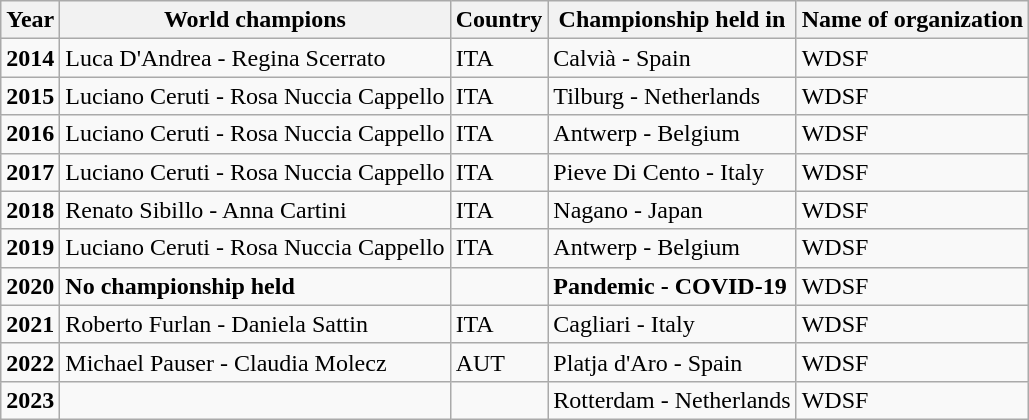<table class="wikitable">
<tr>
<th>Year</th>
<th>World champions</th>
<th>Country</th>
<th>Championship held in</th>
<th>Name of organization</th>
</tr>
<tr>
<td><strong>2014</strong></td>
<td>Luca D'Andrea - Regina Scerrato</td>
<td>ITA</td>
<td>Calvià - Spain</td>
<td>WDSF</td>
</tr>
<tr>
<td><strong>2015</strong></td>
<td>Luciano Ceruti - Rosa Nuccia Cappello</td>
<td>ITA</td>
<td>Tilburg - Netherlands</td>
<td>WDSF</td>
</tr>
<tr>
<td><strong>2016</strong></td>
<td>Luciano Ceruti - Rosa Nuccia Cappello</td>
<td>ITA</td>
<td>Antwerp - Belgium</td>
<td>WDSF</td>
</tr>
<tr>
<td><strong>2017</strong></td>
<td>Luciano Ceruti - Rosa Nuccia Cappello</td>
<td>ITA</td>
<td>Pieve Di Cento - Italy</td>
<td>WDSF</td>
</tr>
<tr>
<td><strong>2018</strong></td>
<td>Renato Sibillo - Anna Cartini</td>
<td>ITA</td>
<td>Nagano - Japan</td>
<td>WDSF</td>
</tr>
<tr>
<td><strong>2019</strong></td>
<td>Luciano Ceruti - Rosa Nuccia Cappello</td>
<td>ITA</td>
<td>Antwerp - Belgium</td>
<td>WDSF</td>
</tr>
<tr>
<td><strong>2020</strong></td>
<td><strong>No championship held</strong></td>
<td></td>
<td><strong>Pandemic - COVID-19</strong></td>
<td>WDSF</td>
</tr>
<tr>
<td><strong>2021</strong></td>
<td>Roberto Furlan - Daniela Sattin</td>
<td>ITA</td>
<td>Cagliari - Italy</td>
<td>WDSF</td>
</tr>
<tr>
<td><strong>2022</strong></td>
<td>Michael Pauser - Claudia Molecz</td>
<td>AUT</td>
<td>Platja d'Aro - Spain</td>
<td>WDSF</td>
</tr>
<tr>
<td><strong>2023</strong></td>
<td></td>
<td></td>
<td>Rotterdam - Netherlands</td>
<td>WDSF</td>
</tr>
</table>
